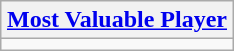<table class=wikitable style="text-align:center; margin:auto">
<tr>
<th><a href='#'>Most Valuable Player</a></th>
</tr>
<tr>
<td></td>
</tr>
</table>
